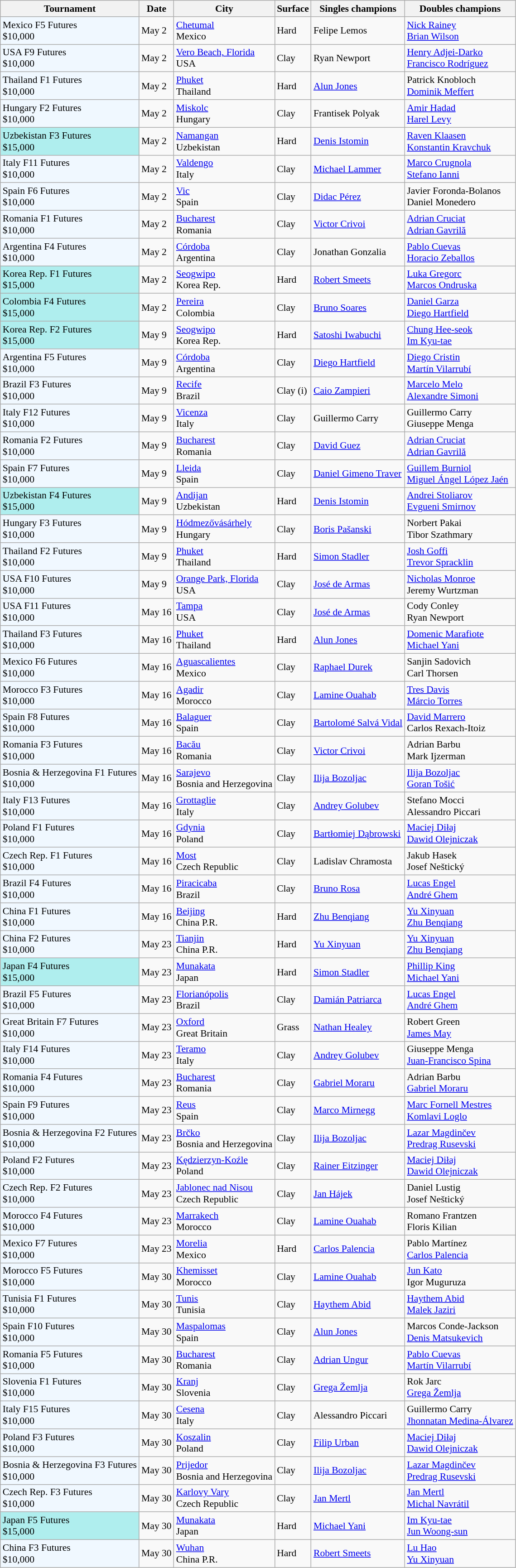<table class="sortable wikitable" style="font-size:90%">
<tr>
<th>Tournament</th>
<th>Date</th>
<th>City</th>
<th>Surface</th>
<th>Singles champions</th>
<th>Doubles champions</th>
</tr>
<tr>
<td style="background:#f0f8ff;">Mexico F5 Futures<br>$10,000</td>
<td>May 2</td>
<td><a href='#'>Chetumal</a><br>Mexico</td>
<td>Hard</td>
<td> Felipe Lemos</td>
<td> <a href='#'>Nick Rainey</a><br> <a href='#'>Brian Wilson</a></td>
</tr>
<tr>
<td style="background:#f0f8ff;">USA F9 Futures<br>$10,000</td>
<td>May 2</td>
<td><a href='#'>Vero Beach, Florida</a><br>USA</td>
<td>Clay</td>
<td> Ryan Newport</td>
<td> <a href='#'>Henry Adjei-Darko</a><br> <a href='#'>Francisco Rodríguez</a></td>
</tr>
<tr>
<td style="background:#f0f8ff;">Thailand F1 Futures<br>$10,000</td>
<td>May 2</td>
<td><a href='#'>Phuket</a><br>Thailand</td>
<td>Hard</td>
<td> <a href='#'>Alun Jones</a></td>
<td> Patrick Knobloch<br> <a href='#'>Dominik Meffert</a></td>
</tr>
<tr>
<td style="background:#f0f8ff;">Hungary F2 Futures<br>$10,000</td>
<td>May 2</td>
<td><a href='#'>Miskolc</a><br>Hungary</td>
<td>Clay</td>
<td> Frantisek Polyak</td>
<td> <a href='#'>Amir Hadad</a><br> <a href='#'>Harel Levy</a></td>
</tr>
<tr>
<td style="background:#afeeee;">Uzbekistan F3 Futures<br>$15,000</td>
<td>May 2</td>
<td><a href='#'>Namangan</a><br>Uzbekistan</td>
<td>Hard</td>
<td> <a href='#'>Denis Istomin</a></td>
<td> <a href='#'>Raven Klaasen</a><br> <a href='#'>Konstantin Kravchuk</a></td>
</tr>
<tr>
<td style="background:#f0f8ff;">Italy F11 Futures<br>$10,000</td>
<td>May 2</td>
<td><a href='#'>Valdengo</a><br>Italy</td>
<td>Clay</td>
<td> <a href='#'>Michael Lammer</a></td>
<td> <a href='#'>Marco Crugnola</a><br> <a href='#'>Stefano Ianni</a></td>
</tr>
<tr>
<td style="background:#f0f8ff;">Spain F6 Futures<br>$10,000</td>
<td>May 2</td>
<td><a href='#'>Vic</a><br>Spain</td>
<td>Clay</td>
<td> <a href='#'>Didac Pérez</a></td>
<td> Javier Foronda-Bolanos<br> Daniel Monedero</td>
</tr>
<tr>
<td style="background:#f0f8ff;">Romania F1 Futures<br>$10,000</td>
<td>May 2</td>
<td><a href='#'>Bucharest</a><br>Romania</td>
<td>Clay</td>
<td> <a href='#'>Victor Crivoi</a></td>
<td> <a href='#'>Adrian Cruciat</a><br> <a href='#'>Adrian Gavrilă</a></td>
</tr>
<tr>
<td style="background:#f0f8ff;">Argentina F4 Futures<br>$10,000</td>
<td>May 2</td>
<td><a href='#'>Córdoba</a><br>Argentina</td>
<td>Clay</td>
<td> Jonathan Gonzalia</td>
<td> <a href='#'>Pablo Cuevas</a><br> <a href='#'>Horacio Zeballos</a></td>
</tr>
<tr>
<td style="background:#afeeee;">Korea Rep. F1 Futures<br>$15,000</td>
<td>May 2</td>
<td><a href='#'>Seogwipo</a><br>Korea Rep.</td>
<td>Hard</td>
<td> <a href='#'>Robert Smeets</a></td>
<td> <a href='#'>Luka Gregorc</a><br> <a href='#'>Marcos Ondruska</a></td>
</tr>
<tr>
<td style="background:#afeeee;">Colombia F4 Futures<br>$15,000</td>
<td>May 2</td>
<td><a href='#'>Pereira</a><br>Colombia</td>
<td>Clay</td>
<td> <a href='#'>Bruno Soares</a></td>
<td> <a href='#'>Daniel Garza</a><br> <a href='#'>Diego Hartfield</a></td>
</tr>
<tr>
<td style="background:#afeeee;">Korea Rep. F2 Futures<br>$15,000</td>
<td>May 9</td>
<td><a href='#'>Seogwipo</a><br>Korea Rep.</td>
<td>Hard</td>
<td> <a href='#'>Satoshi Iwabuchi</a></td>
<td> <a href='#'>Chung Hee-seok</a><br> <a href='#'>Im Kyu-tae</a></td>
</tr>
<tr>
<td style="background:#f0f8ff;">Argentina F5 Futures<br>$10,000</td>
<td>May 9</td>
<td><a href='#'>Córdoba</a><br>Argentina</td>
<td>Clay</td>
<td> <a href='#'>Diego Hartfield</a></td>
<td> <a href='#'>Diego Cristin</a><br> <a href='#'>Martín Vilarrubí</a></td>
</tr>
<tr>
<td style="background:#f0f8ff;">Brazil F3 Futures<br>$10,000</td>
<td>May 9</td>
<td><a href='#'>Recife</a><br>Brazil</td>
<td>Clay (i)</td>
<td> <a href='#'>Caio Zampieri</a></td>
<td> <a href='#'>Marcelo Melo</a><br> <a href='#'>Alexandre Simoni</a></td>
</tr>
<tr>
<td style="background:#f0f8ff;">Italy F12 Futures<br>$10,000</td>
<td>May 9</td>
<td><a href='#'>Vicenza</a><br>Italy</td>
<td>Clay</td>
<td> Guillermo Carry</td>
<td> Guillermo Carry<br> Giuseppe Menga</td>
</tr>
<tr>
<td style="background:#f0f8ff;">Romania F2 Futures<br>$10,000</td>
<td>May 9</td>
<td><a href='#'>Bucharest</a><br>Romania</td>
<td>Clay</td>
<td> <a href='#'>David Guez</a></td>
<td> <a href='#'>Adrian Cruciat</a><br> <a href='#'>Adrian Gavrilă</a></td>
</tr>
<tr>
<td style="background:#f0f8ff;">Spain F7 Futures<br>$10,000</td>
<td>May 9</td>
<td><a href='#'>Lleida</a><br>Spain</td>
<td>Clay</td>
<td> <a href='#'>Daniel Gimeno Traver</a></td>
<td> <a href='#'>Guillem Burniol</a><br> <a href='#'>Miguel Ángel López Jaén</a></td>
</tr>
<tr>
<td style="background:#afeeee;">Uzbekistan F4 Futures<br>$15,000</td>
<td>May 9</td>
<td><a href='#'>Andijan</a><br>Uzbekistan</td>
<td>Hard</td>
<td> <a href='#'>Denis Istomin</a></td>
<td> <a href='#'>Andrei Stoliarov</a><br> <a href='#'>Evgueni Smirnov</a></td>
</tr>
<tr>
<td style="background:#f0f8ff;">Hungary F3 Futures<br>$10,000</td>
<td>May 9</td>
<td><a href='#'>Hódmezővásárhely</a><br>Hungary</td>
<td>Clay</td>
<td> <a href='#'>Boris Pašanski</a></td>
<td> Norbert Pakai<br> Tibor Szathmary</td>
</tr>
<tr>
<td style="background:#f0f8ff;">Thailand F2 Futures<br>$10,000</td>
<td>May 9</td>
<td><a href='#'>Phuket</a><br>Thailand</td>
<td>Hard</td>
<td> <a href='#'>Simon Stadler</a></td>
<td> <a href='#'>Josh Goffi</a><br> <a href='#'>Trevor Spracklin</a></td>
</tr>
<tr>
<td style="background:#f0f8ff;">USA F10 Futures<br>$10,000</td>
<td>May 9</td>
<td><a href='#'>Orange Park, Florida</a><br>USA</td>
<td>Clay</td>
<td> <a href='#'>José de Armas</a></td>
<td> <a href='#'>Nicholas Monroe</a><br> Jeremy Wurtzman</td>
</tr>
<tr>
<td style="background:#f0f8ff;">USA F11 Futures<br>$10,000</td>
<td>May 16</td>
<td><a href='#'>Tampa</a><br>USA</td>
<td>Clay</td>
<td> <a href='#'>José de Armas</a></td>
<td> Cody Conley<br> Ryan Newport</td>
</tr>
<tr>
<td style="background:#f0f8ff;">Thailand F3 Futures<br>$10,000</td>
<td>May 16</td>
<td><a href='#'>Phuket</a><br>Thailand</td>
<td>Hard</td>
<td> <a href='#'>Alun Jones</a></td>
<td> <a href='#'>Domenic Marafiote</a><br> <a href='#'>Michael Yani</a></td>
</tr>
<tr>
<td style="background:#f0f8ff;">Mexico F6 Futures<br>$10,000</td>
<td>May 16</td>
<td><a href='#'>Aguascalientes</a><br>Mexico</td>
<td>Clay</td>
<td> <a href='#'>Raphael Durek</a></td>
<td> Sanjin Sadovich<br> Carl Thorsen</td>
</tr>
<tr>
<td style="background:#f0f8ff;">Morocco F3 Futures<br>$10,000</td>
<td>May 16</td>
<td><a href='#'>Agadir</a><br>Morocco</td>
<td>Clay</td>
<td> <a href='#'>Lamine Ouahab</a></td>
<td> <a href='#'>Tres Davis</a><br> <a href='#'>Márcio Torres</a></td>
</tr>
<tr>
<td style="background:#f0f8ff;">Spain F8 Futures<br>$10,000</td>
<td>May 16</td>
<td><a href='#'>Balaguer</a><br>Spain</td>
<td>Clay</td>
<td> <a href='#'>Bartolomé Salvá Vidal</a></td>
<td> <a href='#'>David Marrero</a><br> Carlos Rexach-Itoiz</td>
</tr>
<tr>
<td style="background:#f0f8ff;">Romania F3 Futures<br>$10,000</td>
<td>May 16</td>
<td><a href='#'>Bacău</a><br>Romania</td>
<td>Clay</td>
<td> <a href='#'>Victor Crivoi</a></td>
<td> Adrian Barbu<br> Mark Ijzerman</td>
</tr>
<tr>
<td style="background:#f0f8ff;">Bosnia & Herzegovina F1 Futures<br>$10,000</td>
<td>May 16</td>
<td><a href='#'>Sarajevo</a><br>Bosnia and Herzegovina</td>
<td>Clay</td>
<td> <a href='#'>Ilija Bozoljac</a></td>
<td> <a href='#'>Ilija Bozoljac</a><br> <a href='#'>Goran Tošić</a></td>
</tr>
<tr>
<td style="background:#f0f8ff;">Italy F13 Futures<br>$10,000</td>
<td>May 16</td>
<td><a href='#'>Grottaglie</a><br>Italy</td>
<td>Clay</td>
<td> <a href='#'>Andrey Golubev</a></td>
<td> Stefano Mocci<br> Alessandro Piccari</td>
</tr>
<tr>
<td style="background:#f0f8ff;">Poland F1 Futures<br>$10,000</td>
<td>May 16</td>
<td><a href='#'>Gdynia</a><br>Poland</td>
<td>Clay</td>
<td> <a href='#'>Bartłomiej Dąbrowski</a></td>
<td> <a href='#'>Maciej Diłaj</a><br> <a href='#'>Dawid Olejniczak</a></td>
</tr>
<tr>
<td style="background:#f0f8ff;">Czech Rep. F1 Futures<br>$10,000</td>
<td>May 16</td>
<td><a href='#'>Most</a><br>Czech Republic</td>
<td>Clay</td>
<td> Ladislav Chramosta</td>
<td> Jakub Hasek<br> Josef Neštický</td>
</tr>
<tr>
<td style="background:#f0f8ff;">Brazil F4 Futures<br>$10,000</td>
<td>May 16</td>
<td><a href='#'>Piracicaba</a><br>Brazil</td>
<td>Clay</td>
<td> <a href='#'>Bruno Rosa</a></td>
<td> <a href='#'>Lucas Engel</a><br> <a href='#'>André Ghem</a></td>
</tr>
<tr>
<td style="background:#f0f8ff;">China F1 Futures<br>$10,000</td>
<td>May 16</td>
<td><a href='#'>Beijing</a><br>China P.R.</td>
<td>Hard</td>
<td> <a href='#'>Zhu Benqiang</a></td>
<td> <a href='#'>Yu Xinyuan</a><br> <a href='#'>Zhu Benqiang</a></td>
</tr>
<tr>
<td style="background:#f0f8ff;">China F2 Futures<br>$10,000</td>
<td>May 23</td>
<td><a href='#'>Tianjin</a><br>China P.R.</td>
<td>Hard</td>
<td> <a href='#'>Yu Xinyuan</a></td>
<td> <a href='#'>Yu Xinyuan</a><br> <a href='#'>Zhu Benqiang</a></td>
</tr>
<tr>
<td style="background:#afeeee;">Japan F4 Futures<br>$15,000</td>
<td>May 23</td>
<td><a href='#'>Munakata</a><br>Japan</td>
<td>Hard</td>
<td> <a href='#'>Simon Stadler</a></td>
<td> <a href='#'>Phillip King</a><br> <a href='#'>Michael Yani</a></td>
</tr>
<tr>
<td style="background:#f0f8ff;">Brazil F5 Futures<br>$10,000</td>
<td>May 23</td>
<td><a href='#'>Florianópolis</a><br>Brazil</td>
<td>Clay</td>
<td> <a href='#'>Damián Patriarca</a></td>
<td> <a href='#'>Lucas Engel</a><br> <a href='#'>André Ghem</a></td>
</tr>
<tr>
<td style="background:#f0f8ff;">Great Britain F7 Futures<br>$10,000</td>
<td>May 23</td>
<td><a href='#'>Oxford</a><br>Great Britain</td>
<td>Grass</td>
<td> <a href='#'>Nathan Healey</a></td>
<td> Robert Green<br> <a href='#'>James May</a></td>
</tr>
<tr>
<td style="background:#f0f8ff;">Italy F14 Futures<br>$10,000</td>
<td>May 23</td>
<td><a href='#'>Teramo</a><br>Italy</td>
<td>Clay</td>
<td> <a href='#'>Andrey Golubev</a></td>
<td> Giuseppe Menga<br> <a href='#'>Juan-Francisco Spina</a></td>
</tr>
<tr>
<td style="background:#f0f8ff;">Romania F4 Futures<br>$10,000</td>
<td>May 23</td>
<td><a href='#'>Bucharest</a><br>Romania</td>
<td>Clay</td>
<td> <a href='#'>Gabriel Moraru</a></td>
<td> Adrian Barbu<br> <a href='#'>Gabriel Moraru</a></td>
</tr>
<tr>
<td style="background:#f0f8ff;">Spain F9 Futures<br>$10,000</td>
<td>May 23</td>
<td><a href='#'>Reus</a><br>Spain</td>
<td>Clay</td>
<td> <a href='#'>Marco Mirnegg</a></td>
<td> <a href='#'>Marc Fornell Mestres</a><br> <a href='#'>Komlavi Loglo</a></td>
</tr>
<tr>
<td style="background:#f0f8ff;">Bosnia & Herzegovina F2 Futures<br>$10,000</td>
<td>May 23</td>
<td><a href='#'>Brčko</a><br>Bosnia and Herzegovina</td>
<td>Clay</td>
<td> <a href='#'>Ilija Bozoljac</a></td>
<td> <a href='#'>Lazar Magdinčev</a><br> <a href='#'>Predrag Rusevski</a></td>
</tr>
<tr>
<td style="background:#f0f8ff;">Poland F2 Futures<br>$10,000</td>
<td>May 23</td>
<td><a href='#'>Kędzierzyn-Koźle</a><br>Poland</td>
<td>Clay</td>
<td> <a href='#'>Rainer Eitzinger</a></td>
<td> <a href='#'>Maciej Diłaj</a><br> <a href='#'>Dawid Olejniczak</a></td>
</tr>
<tr>
<td style="background:#f0f8ff;">Czech Rep. F2 Futures<br>$10,000</td>
<td>May 23</td>
<td><a href='#'>Jablonec nad Nisou</a><br>Czech Republic</td>
<td>Clay</td>
<td> <a href='#'>Jan Hájek</a></td>
<td> Daniel Lustig<br> Josef Neštický</td>
</tr>
<tr>
<td style="background:#f0f8ff;">Morocco F4 Futures<br>$10,000</td>
<td>May 23</td>
<td><a href='#'>Marrakech</a><br>Morocco</td>
<td>Clay</td>
<td> <a href='#'>Lamine Ouahab</a></td>
<td> Romano Frantzen<br> Floris Kilian</td>
</tr>
<tr>
<td style="background:#f0f8ff;">Mexico F7 Futures<br>$10,000</td>
<td>May 23</td>
<td><a href='#'>Morelia</a><br>Mexico</td>
<td>Hard</td>
<td> <a href='#'>Carlos Palencia</a></td>
<td> Pablo Martínez<br> <a href='#'>Carlos Palencia</a></td>
</tr>
<tr>
<td style="background:#f0f8ff;">Morocco F5 Futures<br>$10,000</td>
<td>May 30</td>
<td><a href='#'>Khemisset</a><br>Morocco</td>
<td>Clay</td>
<td> <a href='#'>Lamine Ouahab</a></td>
<td> <a href='#'>Jun Kato</a><br> Igor Muguruza</td>
</tr>
<tr>
<td style="background:#f0f8ff;">Tunisia F1 Futures<br>$10,000</td>
<td>May 30</td>
<td><a href='#'>Tunis</a><br>Tunisia</td>
<td>Clay</td>
<td> <a href='#'>Haythem Abid</a></td>
<td> <a href='#'>Haythem Abid</a><br> <a href='#'>Malek Jaziri</a></td>
</tr>
<tr>
<td style="background:#f0f8ff;">Spain F10 Futures<br>$10,000</td>
<td>May 30</td>
<td><a href='#'>Maspalomas</a><br>Spain</td>
<td>Clay</td>
<td> <a href='#'>Alun Jones</a></td>
<td> Marcos Conde-Jackson<br> <a href='#'>Denis Matsukevich</a></td>
</tr>
<tr>
<td style="background:#f0f8ff;">Romania F5 Futures<br>$10,000</td>
<td>May 30</td>
<td><a href='#'>Bucharest</a><br>Romania</td>
<td>Clay</td>
<td> <a href='#'>Adrian Ungur</a></td>
<td> <a href='#'>Pablo Cuevas</a><br> <a href='#'>Martín Vilarrubí</a></td>
</tr>
<tr>
<td style="background:#f0f8ff;">Slovenia F1 Futures<br>$10,000</td>
<td>May 30</td>
<td><a href='#'>Kranj</a><br>Slovenia</td>
<td>Clay</td>
<td> <a href='#'>Grega Žemlja</a></td>
<td> Rok Jarc<br> <a href='#'>Grega Žemlja</a></td>
</tr>
<tr>
<td style="background:#f0f8ff;">Italy F15 Futures<br>$10,000</td>
<td>May 30</td>
<td><a href='#'>Cesena</a><br>Italy</td>
<td>Clay</td>
<td> Alessandro Piccari</td>
<td> Guillermo Carry<br> <a href='#'>Jhonnatan Medina-Álvarez</a></td>
</tr>
<tr>
<td style="background:#f0f8ff;">Poland F3 Futures<br>$10,000</td>
<td>May 30</td>
<td><a href='#'>Koszalin</a><br>Poland</td>
<td>Clay</td>
<td> <a href='#'>Filip Urban</a></td>
<td> <a href='#'>Maciej Diłaj</a><br> <a href='#'>Dawid Olejniczak</a></td>
</tr>
<tr>
<td style="background:#f0f8ff;">Bosnia & Herzegovina F3 Futures<br>$10,000</td>
<td>May 30</td>
<td><a href='#'>Prijedor</a><br>Bosnia and Herzegovina</td>
<td>Clay</td>
<td> <a href='#'>Ilija Bozoljac</a></td>
<td> <a href='#'>Lazar Magdinčev</a><br> <a href='#'>Predrag Rusevski</a></td>
</tr>
<tr>
<td style="background:#f0f8ff;">Czech Rep. F3 Futures<br>$10,000</td>
<td>May 30</td>
<td><a href='#'>Karlovy Vary</a><br>Czech Republic</td>
<td>Clay</td>
<td> <a href='#'>Jan Mertl</a></td>
<td> <a href='#'>Jan Mertl</a><br> <a href='#'>Michal Navrátil</a></td>
</tr>
<tr>
<td style="background:#afeeee;">Japan F5 Futures<br>$15,000</td>
<td>May 30</td>
<td><a href='#'>Munakata</a><br>Japan</td>
<td>Hard</td>
<td> <a href='#'>Michael Yani</a></td>
<td> <a href='#'>Im Kyu-tae</a><br> <a href='#'>Jun Woong-sun</a></td>
</tr>
<tr>
<td style="background:#f0f8ff;">China F3 Futures<br>$10,000</td>
<td>May 30</td>
<td><a href='#'>Wuhan</a><br>China P.R.</td>
<td>Hard</td>
<td> <a href='#'>Robert Smeets</a></td>
<td> <a href='#'>Lu Hao</a><br> <a href='#'>Yu Xinyuan</a></td>
</tr>
</table>
